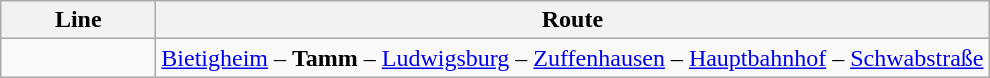<table class="wikitable">
<tr>
<th style="width:6em">Line</th>
<th>Route</th>
</tr>
<tr>
<td align="center"></td>
<td><a href='#'>Bietigheim</a> – <strong>Tamm </strong> – <a href='#'>Ludwigsburg</a> – <a href='#'>Zuffenhausen</a> –  <a href='#'>Hauptbahnhof</a> – <a href='#'>Schwabstraße</a></td>
</tr>
</table>
